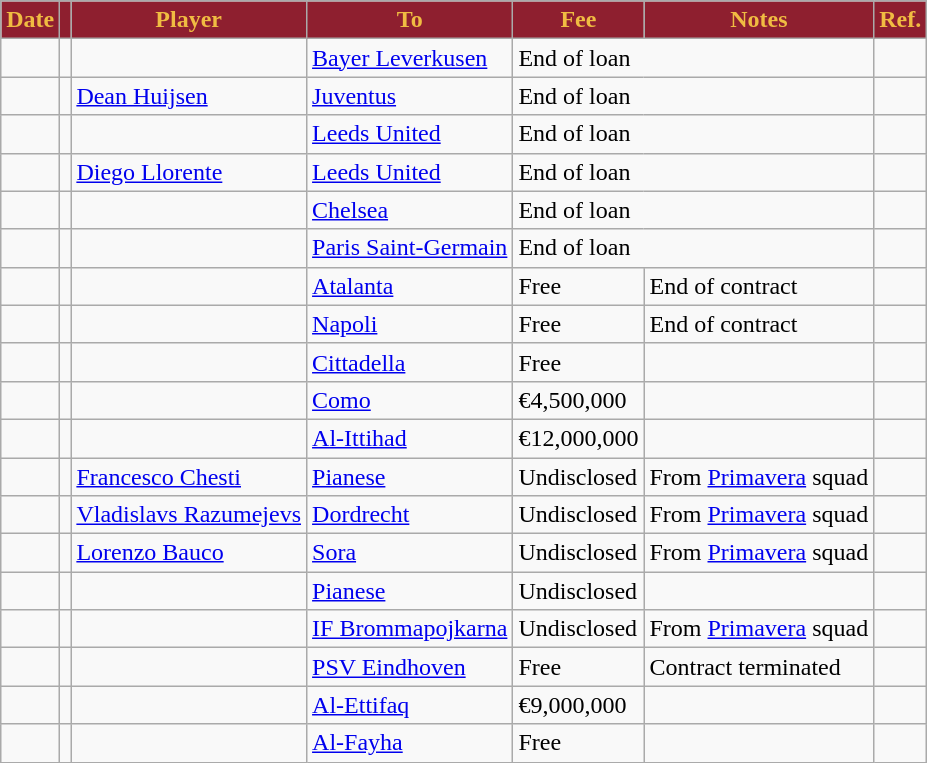<table class="wikitable" style="text-align:left; font-size:100%;">
<tr>
<th style="background:#8e1f2f; color:#f0bc42; text-align:center;"><strong>Date</strong></th>
<th style="background:#8e1f2f; color:#f0bc42; text-align:center;"><strong></strong></th>
<th style="background:#8e1f2f; color:#f0bc42; text-align:center;"><strong>Player</strong></th>
<th style="background:#8e1f2f; color:#f0bc42; text-align:center;">To</th>
<th style="background:#8e1f2f; color:#f0bc42; text-align:center;"><strong>Fee</strong></th>
<th style="background:#8e1f2f; color:#f0bc42; text-align:center;"><strong>Notes</strong></th>
<th style="background:#8e1f2f; color:#f0bc42; text-align:center;"><strong>Ref.</strong></th>
</tr>
<tr>
<td></td>
<td></td>
<td></td>
<td> <a href='#'>Bayer Leverkusen</a></td>
<td colspan="2">End of loan</td>
<td></td>
</tr>
<tr>
<td></td>
<td></td>
<td> <a href='#'>Dean Huijsen</a></td>
<td> <a href='#'>Juventus</a></td>
<td colspan="2">End of loan</td>
<td></td>
</tr>
<tr>
<td></td>
<td></td>
<td></td>
<td> <a href='#'>Leeds United</a></td>
<td colspan="2">End of loan</td>
<td></td>
</tr>
<tr>
<td></td>
<td></td>
<td> <a href='#'>Diego Llorente</a></td>
<td> <a href='#'>Leeds United</a></td>
<td colspan="2">End of loan</td>
<td></td>
</tr>
<tr>
<td></td>
<td></td>
<td></td>
<td> <a href='#'>Chelsea</a></td>
<td colspan="2">End of loan</td>
<td></td>
</tr>
<tr>
<td></td>
<td></td>
<td></td>
<td> <a href='#'>Paris Saint-Germain</a></td>
<td colspan="2">End of loan</td>
<td></td>
</tr>
<tr>
<td></td>
<td></td>
<td></td>
<td> <a href='#'>Atalanta</a></td>
<td>Free</td>
<td>End of contract</td>
<td></td>
</tr>
<tr>
<td></td>
<td></td>
<td></td>
<td> <a href='#'>Napoli</a></td>
<td>Free</td>
<td>End of contract</td>
<td></td>
</tr>
<tr>
<td></td>
<td></td>
<td></td>
<td> <a href='#'>Cittadella</a></td>
<td>Free</td>
<td></td>
<td></td>
</tr>
<tr>
<td></td>
<td></td>
<td></td>
<td> <a href='#'>Como</a></td>
<td>€4,500,000</td>
<td></td>
<td></td>
</tr>
<tr>
<td></td>
<td></td>
<td></td>
<td> <a href='#'>Al-Ittihad</a></td>
<td>€12,000,000</td>
<td></td>
<td></td>
</tr>
<tr>
<td></td>
<td></td>
<td> <a href='#'>Francesco Chesti</a></td>
<td> <a href='#'>Pianese</a></td>
<td>Undisclosed</td>
<td>From <a href='#'>Primavera</a> squad</td>
<td></td>
</tr>
<tr>
<td></td>
<td></td>
<td> <a href='#'>Vladislavs Razumejevs</a></td>
<td> <a href='#'>Dordrecht</a></td>
<td>Undisclosed</td>
<td>From <a href='#'>Primavera</a> squad</td>
<td></td>
</tr>
<tr>
<td></td>
<td></td>
<td> <a href='#'>Lorenzo Bauco</a></td>
<td> <a href='#'>Sora</a></td>
<td>Undisclosed</td>
<td>From <a href='#'>Primavera</a> squad</td>
<td></td>
</tr>
<tr>
<td></td>
<td></td>
<td></td>
<td> <a href='#'>Pianese</a></td>
<td>Undisclosed</td>
<td></td>
<td></td>
</tr>
<tr>
<td></td>
<td></td>
<td></td>
<td> <a href='#'>IF Brommapojkarna</a></td>
<td>Undisclosed</td>
<td>From <a href='#'>Primavera</a> squad</td>
<td></td>
</tr>
<tr>
<td></td>
<td></td>
<td></td>
<td> <a href='#'>PSV Eindhoven</a></td>
<td>Free</td>
<td>Contract terminated</td>
<td></td>
</tr>
<tr>
<td></td>
<td></td>
<td></td>
<td> <a href='#'>Al-Ettifaq</a></td>
<td>€9,000,000</td>
<td></td>
<td></td>
</tr>
<tr>
<td></td>
<td></td>
<td></td>
<td> <a href='#'>Al-Fayha</a></td>
<td>Free</td>
<td></td>
<td></td>
</tr>
</table>
